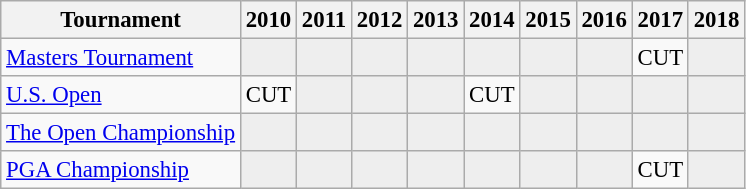<table class="wikitable" style="font-size:95%;text-align:center;">
<tr>
<th>Tournament</th>
<th>2010</th>
<th>2011</th>
<th>2012</th>
<th>2013</th>
<th>2014</th>
<th>2015</th>
<th>2016</th>
<th>2017</th>
<th>2018</th>
</tr>
<tr>
<td align=left><a href='#'>Masters Tournament</a></td>
<td style="background:#eeeeee;"></td>
<td style="background:#eeeeee;"></td>
<td style="background:#eeeeee;"></td>
<td style="background:#eeeeee;"></td>
<td style="background:#eeeeee;"></td>
<td style="background:#eeeeee;"></td>
<td style="background:#eeeeee;"></td>
<td>CUT</td>
<td style="background:#eeeeee;"></td>
</tr>
<tr>
<td align=left><a href='#'>U.S. Open</a></td>
<td>CUT</td>
<td style="background:#eeeeee;"></td>
<td style="background:#eeeeee;"></td>
<td style="background:#eeeeee;"></td>
<td>CUT</td>
<td style="background:#eeeeee;"></td>
<td style="background:#eeeeee;"></td>
<td style="background:#eeeeee;"></td>
<td style="background:#eeeeee;"></td>
</tr>
<tr>
<td align=left><a href='#'>The Open Championship</a></td>
<td style="background:#eeeeee;"></td>
<td style="background:#eeeeee;"></td>
<td style="background:#eeeeee;"></td>
<td style="background:#eeeeee;"></td>
<td style="background:#eeeeee;"></td>
<td style="background:#eeeeee;"></td>
<td style="background:#eeeeee;"></td>
<td style="background:#eeeeee;"></td>
<td style="background:#eeeeee;"></td>
</tr>
<tr>
<td align=left><a href='#'>PGA Championship</a></td>
<td style="background:#eeeeee;"></td>
<td style="background:#eeeeee;"></td>
<td style="background:#eeeeee;"></td>
<td style="background:#eeeeee;"></td>
<td style="background:#eeeeee;"></td>
<td style="background:#eeeeee;"></td>
<td style="background:#eeeeee;"></td>
<td>CUT</td>
<td style="background:#eeeeee;"></td>
</tr>
</table>
